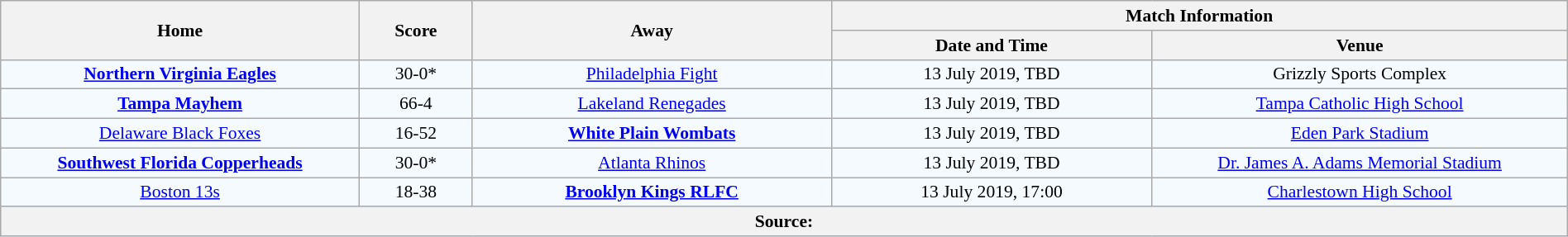<table class="wikitable" width="100%" style="border-collapse:collapse; font-size:90%; text-align:center;">
<tr>
<th rowspan="2" width="19%">Home</th>
<th rowspan="2" width="6%">Score</th>
<th rowspan="2" width="19%">Away</th>
<th colspan="2">Match Information</th>
</tr>
<tr bgcolor="#CCCCCC">
<th width="17%">Date and Time</th>
<th width="22%">Venue</th>
</tr>
<tr bgcolor="#F5FAFF">
<td><strong><a href='#'>Northern Virginia Eagles</a></strong></td>
<td>30-0*</td>
<td><a href='#'>Philadelphia Fight</a></td>
<td>13 July 2019, TBD</td>
<td>Grizzly Sports Complex</td>
</tr>
<tr bgcolor="#F5FAFF">
<td><strong><a href='#'>Tampa Mayhem</a></strong></td>
<td>66-4</td>
<td><a href='#'>Lakeland Renegades</a></td>
<td>13 July 2019, TBD</td>
<td><a href='#'>Tampa Catholic High School</a></td>
</tr>
<tr bgcolor="#F5FAFF">
<td><a href='#'>Delaware Black Foxes</a></td>
<td>16-52</td>
<td><a href='#'><strong>White Plain Wombats</strong></a></td>
<td>13 July 2019, TBD</td>
<td><a href='#'>Eden Park Stadium</a></td>
</tr>
<tr bgcolor="#F5FAFF">
<td><strong><a href='#'>Southwest Florida Copperheads</a></strong></td>
<td>30-0*</td>
<td><a href='#'>Atlanta Rhinos</a></td>
<td>13 July 2019, TBD</td>
<td><a href='#'>Dr. James A. Adams Memorial Stadium</a></td>
</tr>
<tr bgcolor="#F5FAFF">
<td><a href='#'>Boston 13s</a></td>
<td>18-38</td>
<td><strong><a href='#'>Brooklyn Kings RLFC</a></strong></td>
<td>13 July 2019, 17:00</td>
<td><a href='#'>Charlestown High School</a></td>
</tr>
<tr bgcolor="#C1D8FF">
<th colspan="5">Source:</th>
</tr>
</table>
